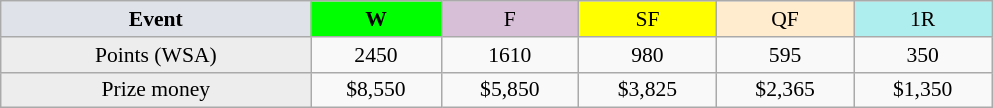<table class=wikitable style=font-size:90%;text-align:center>
<tr>
<td width=200 colspan=1 bgcolor=#dfe2e9><strong>Event</strong></td>
<td width=80 bgcolor=lime><strong>W</strong></td>
<td width=85 bgcolor=#D8BFD8>F</td>
<td width=85 bgcolor=#FFFF00>SF</td>
<td width=85 bgcolor=#ffebcd>QF</td>
<td width=85 bgcolor=#afeeee>1R</td>
</tr>
<tr>
<td bgcolor=#EDEDED>Points (WSA)</td>
<td>2450</td>
<td>1610</td>
<td>980</td>
<td>595</td>
<td>350</td>
</tr>
<tr>
<td bgcolor=#EDEDED>Prize money</td>
<td>$8,550</td>
<td>$5,850</td>
<td>$3,825</td>
<td>$2,365</td>
<td>$1,350</td>
</tr>
</table>
